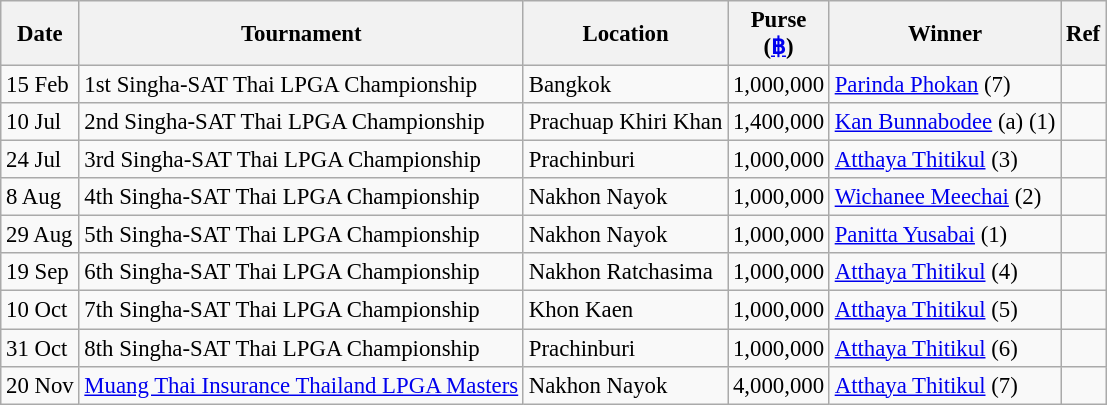<table class="wikitable" style="font-size:95%;">
<tr>
<th>Date</th>
<th>Tournament</th>
<th>Location</th>
<th>Purse<br>(<a href='#'>฿</a>)</th>
<th>Winner</th>
<th>Ref</th>
</tr>
<tr>
<td>15 Feb</td>
<td>1st Singha-SAT Thai LPGA Championship</td>
<td>Bangkok</td>
<td>1,000,000</td>
<td> <a href='#'>Parinda Phokan</a> (7)</td>
<td></td>
</tr>
<tr>
<td>10 Jul</td>
<td>2nd Singha-SAT Thai LPGA Championship</td>
<td>Prachuap Khiri Khan</td>
<td>1,400,000</td>
<td> <a href='#'>Kan Bunnabodee</a> (a) (1)</td>
<td></td>
</tr>
<tr>
<td>24 Jul</td>
<td>3rd Singha-SAT Thai LPGA Championship</td>
<td>Prachinburi</td>
<td>1,000,000</td>
<td> <a href='#'>Atthaya Thitikul</a> (3)</td>
<td></td>
</tr>
<tr>
<td>8 Aug</td>
<td>4th Singha-SAT Thai LPGA Championship</td>
<td>Nakhon Nayok</td>
<td>1,000,000</td>
<td> <a href='#'>Wichanee Meechai</a> (2)</td>
<td></td>
</tr>
<tr>
<td>29 Aug</td>
<td>5th Singha-SAT Thai LPGA Championship</td>
<td>Nakhon Nayok</td>
<td>1,000,000</td>
<td> <a href='#'>Panitta Yusabai</a> (1)</td>
<td></td>
</tr>
<tr>
<td>19 Sep</td>
<td>6th Singha-SAT Thai LPGA Championship</td>
<td>Nakhon Ratchasima</td>
<td>1,000,000</td>
<td> <a href='#'>Atthaya Thitikul</a> (4)</td>
<td></td>
</tr>
<tr>
<td>10 Oct</td>
<td>7th Singha-SAT Thai LPGA Championship</td>
<td>Khon Kaen</td>
<td>1,000,000</td>
<td> <a href='#'>Atthaya Thitikul</a> (5)</td>
<td></td>
</tr>
<tr>
<td>31 Oct</td>
<td>8th Singha-SAT Thai LPGA Championship</td>
<td>Prachinburi</td>
<td>1,000,000</td>
<td> <a href='#'>Atthaya Thitikul</a> (6)</td>
<td></td>
</tr>
<tr>
<td>20 Nov</td>
<td><a href='#'>Muang Thai Insurance Thailand LPGA Masters</a></td>
<td>Nakhon Nayok</td>
<td>4,000,000</td>
<td> <a href='#'>Atthaya Thitikul</a> (7)</td>
<td></td>
</tr>
</table>
